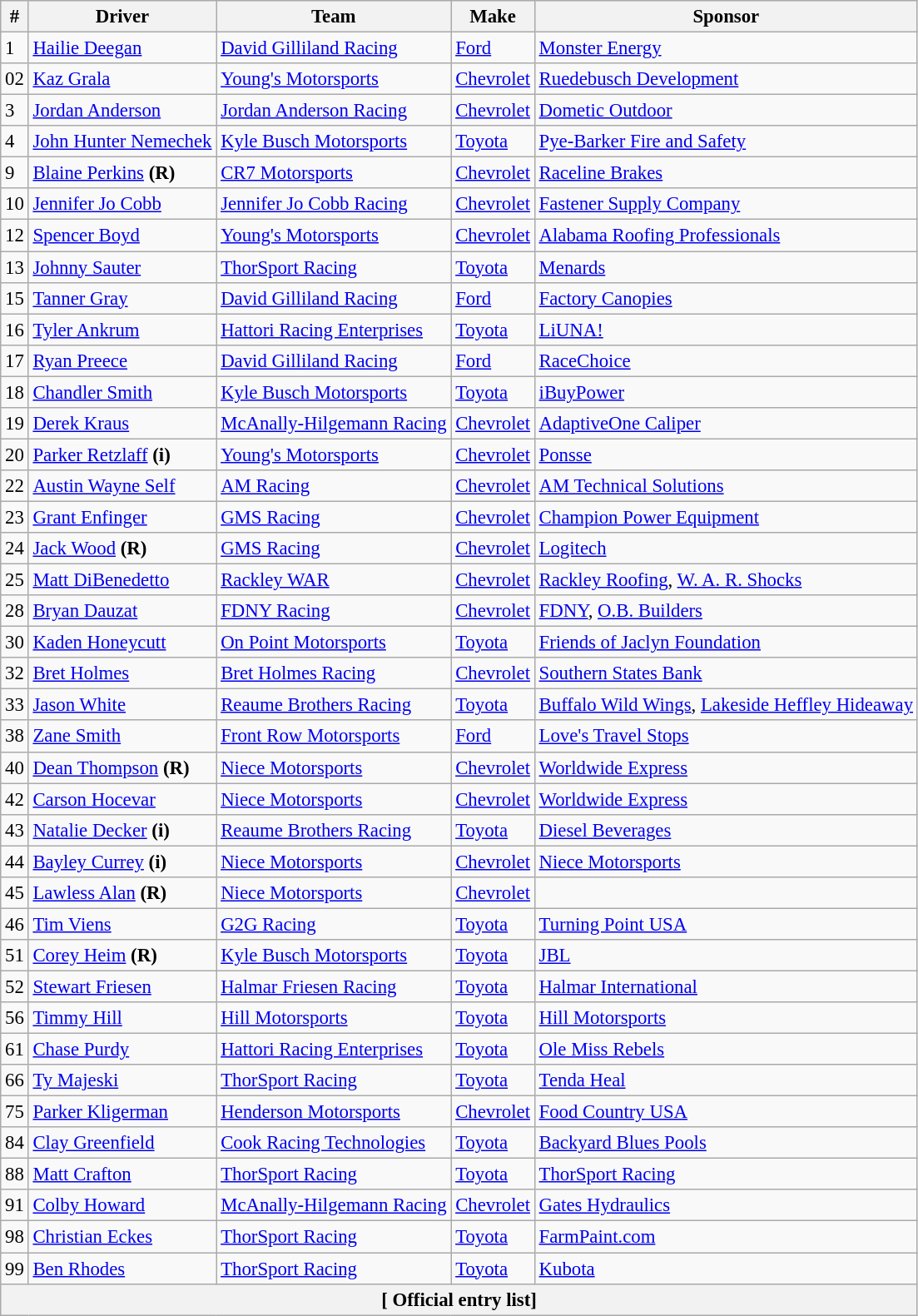<table class="wikitable" style="font-size:95%">
<tr>
<th>#</th>
<th>Driver</th>
<th>Team</th>
<th>Make</th>
<th>Sponsor</th>
</tr>
<tr>
<td>1</td>
<td><a href='#'>Hailie Deegan</a></td>
<td><a href='#'>David Gilliland Racing</a></td>
<td><a href='#'>Ford</a></td>
<td><a href='#'>Monster Energy</a></td>
</tr>
<tr>
<td>02</td>
<td><a href='#'>Kaz Grala</a></td>
<td><a href='#'>Young's Motorsports</a></td>
<td><a href='#'>Chevrolet</a></td>
<td><a href='#'>Ruedebusch Development</a></td>
</tr>
<tr>
<td>3</td>
<td><a href='#'>Jordan Anderson</a></td>
<td><a href='#'>Jordan Anderson Racing</a></td>
<td><a href='#'>Chevrolet</a></td>
<td><a href='#'>Dometic Outdoor</a></td>
</tr>
<tr>
<td>4</td>
<td nowrap><a href='#'>John Hunter Nemechek</a></td>
<td><a href='#'>Kyle Busch Motorsports</a></td>
<td><a href='#'>Toyota</a></td>
<td><a href='#'>Pye-Barker Fire and Safety</a></td>
</tr>
<tr>
<td>9</td>
<td><a href='#'>Blaine Perkins</a> <strong>(R)</strong></td>
<td><a href='#'>CR7 Motorsports</a></td>
<td><a href='#'>Chevrolet</a></td>
<td><a href='#'>Raceline Brakes</a></td>
</tr>
<tr>
<td>10</td>
<td><a href='#'>Jennifer Jo Cobb</a></td>
<td><a href='#'>Jennifer Jo Cobb Racing</a></td>
<td><a href='#'>Chevrolet</a></td>
<td><a href='#'>Fastener Supply Company</a></td>
</tr>
<tr>
<td>12</td>
<td><a href='#'>Spencer Boyd</a></td>
<td><a href='#'>Young's Motorsports</a></td>
<td><a href='#'>Chevrolet</a></td>
<td><a href='#'>Alabama Roofing Professionals</a></td>
</tr>
<tr>
<td>13</td>
<td><a href='#'>Johnny Sauter</a></td>
<td><a href='#'>ThorSport Racing</a></td>
<td><a href='#'>Toyota</a></td>
<td><a href='#'>Menards</a></td>
</tr>
<tr>
<td>15</td>
<td><a href='#'>Tanner Gray</a></td>
<td><a href='#'>David Gilliland Racing</a></td>
<td><a href='#'>Ford</a></td>
<td><a href='#'>Factory Canopies</a></td>
</tr>
<tr>
<td>16</td>
<td><a href='#'>Tyler Ankrum</a></td>
<td><a href='#'>Hattori Racing Enterprises</a></td>
<td><a href='#'>Toyota</a></td>
<td><a href='#'>LiUNA!</a></td>
</tr>
<tr>
<td>17</td>
<td><a href='#'>Ryan Preece</a></td>
<td><a href='#'>David Gilliland Racing</a></td>
<td><a href='#'>Ford</a></td>
<td><a href='#'>RaceChoice</a></td>
</tr>
<tr>
<td>18</td>
<td><a href='#'>Chandler Smith</a></td>
<td><a href='#'>Kyle Busch Motorsports</a></td>
<td><a href='#'>Toyota</a></td>
<td><a href='#'>iBuyPower</a></td>
</tr>
<tr>
<td>19</td>
<td><a href='#'>Derek Kraus</a></td>
<td nowrap><a href='#'>McAnally-Hilgemann Racing</a></td>
<td><a href='#'>Chevrolet</a></td>
<td><a href='#'>AdaptiveOne Caliper</a></td>
</tr>
<tr>
<td>20</td>
<td><a href='#'>Parker Retzlaff</a> <strong>(i)</strong></td>
<td><a href='#'>Young's Motorsports</a></td>
<td><a href='#'>Chevrolet</a></td>
<td><a href='#'>Ponsse</a></td>
</tr>
<tr>
<td>22</td>
<td><a href='#'>Austin Wayne Self</a></td>
<td><a href='#'>AM Racing</a></td>
<td><a href='#'>Chevrolet</a></td>
<td nowrap><a href='#'>AM Technical Solutions</a></td>
</tr>
<tr>
<td>23</td>
<td><a href='#'>Grant Enfinger</a></td>
<td><a href='#'>GMS Racing</a></td>
<td><a href='#'>Chevrolet</a></td>
<td><a href='#'>Champion Power Equipment</a></td>
</tr>
<tr>
<td>24</td>
<td><a href='#'>Jack Wood</a> <strong>(R)</strong></td>
<td><a href='#'>GMS Racing</a></td>
<td><a href='#'>Chevrolet</a></td>
<td><a href='#'>Logitech</a></td>
</tr>
<tr>
<td>25</td>
<td><a href='#'>Matt DiBenedetto</a></td>
<td><a href='#'>Rackley WAR</a></td>
<td><a href='#'>Chevrolet</a></td>
<td><a href='#'>Rackley Roofing</a>, <a href='#'>W. A. R. Shocks</a></td>
</tr>
<tr>
<td>28</td>
<td><a href='#'>Bryan Dauzat</a></td>
<td><a href='#'>FDNY Racing</a></td>
<td><a href='#'>Chevrolet</a></td>
<td><a href='#'>FDNY</a>, <a href='#'>O.B. Builders</a></td>
</tr>
<tr>
<td>30</td>
<td><a href='#'>Kaden Honeycutt</a></td>
<td><a href='#'>On Point Motorsports</a></td>
<td><a href='#'>Toyota</a></td>
<td><a href='#'>Friends of Jaclyn Foundation</a></td>
</tr>
<tr>
<td>32</td>
<td><a href='#'>Bret Holmes</a></td>
<td><a href='#'>Bret Holmes Racing</a></td>
<td><a href='#'>Chevrolet</a></td>
<td><a href='#'>Southern States Bank</a></td>
</tr>
<tr>
<td>33</td>
<td><a href='#'>Jason White</a></td>
<td><a href='#'>Reaume Brothers Racing</a></td>
<td><a href='#'>Toyota</a></td>
<td><a href='#'>Buffalo Wild Wings</a>, <a href='#'>Lakeside Heffley Hideaway</a></td>
</tr>
<tr>
<td>38</td>
<td><a href='#'>Zane Smith</a></td>
<td><a href='#'>Front Row Motorsports</a></td>
<td><a href='#'>Ford</a></td>
<td><a href='#'>Love's Travel Stops</a></td>
</tr>
<tr>
<td>40</td>
<td><a href='#'>Dean Thompson</a> <strong>(R)</strong></td>
<td><a href='#'>Niece Motorsports</a></td>
<td><a href='#'>Chevrolet</a></td>
<td><a href='#'>Worldwide Express</a></td>
</tr>
<tr>
<td>42</td>
<td><a href='#'>Carson Hocevar</a></td>
<td><a href='#'>Niece Motorsports</a></td>
<td><a href='#'>Chevrolet</a></td>
<td><a href='#'>Worldwide Express</a></td>
</tr>
<tr>
<td>43</td>
<td><a href='#'>Natalie Decker</a> <strong>(i)</strong></td>
<td><a href='#'>Reaume Brothers Racing</a></td>
<td><a href='#'>Toyota</a></td>
<td><a href='#'>Diesel Beverages</a></td>
</tr>
<tr>
<td>44</td>
<td><a href='#'>Bayley Currey</a> <strong>(i)</strong></td>
<td><a href='#'>Niece Motorsports</a></td>
<td><a href='#'>Chevrolet</a></td>
<td><a href='#'>Niece Motorsports</a></td>
</tr>
<tr>
<td>45</td>
<td><a href='#'>Lawless Alan</a> <strong>(R)</strong></td>
<td><a href='#'>Niece Motorsports</a></td>
<td><a href='#'>Chevrolet</a></td>
<td></td>
</tr>
<tr>
<td>46</td>
<td><a href='#'>Tim Viens</a></td>
<td><a href='#'>G2G Racing</a></td>
<td><a href='#'>Toyota</a></td>
<td><a href='#'>Turning Point USA</a></td>
</tr>
<tr>
<td>51</td>
<td><a href='#'>Corey Heim</a> <strong>(R)</strong></td>
<td><a href='#'>Kyle Busch Motorsports</a></td>
<td><a href='#'>Toyota</a></td>
<td><a href='#'>JBL</a></td>
</tr>
<tr>
<td>52</td>
<td><a href='#'>Stewart Friesen</a></td>
<td><a href='#'>Halmar Friesen Racing</a></td>
<td><a href='#'>Toyota</a></td>
<td><a href='#'>Halmar International</a></td>
</tr>
<tr>
<td>56</td>
<td><a href='#'>Timmy Hill</a></td>
<td><a href='#'>Hill Motorsports</a></td>
<td><a href='#'>Toyota</a></td>
<td><a href='#'>Hill Motorsports</a></td>
</tr>
<tr>
<td>61</td>
<td><a href='#'>Chase Purdy</a></td>
<td><a href='#'>Hattori Racing Enterprises</a></td>
<td><a href='#'>Toyota</a></td>
<td><a href='#'>Ole Miss Rebels</a></td>
</tr>
<tr>
<td>66</td>
<td><a href='#'>Ty Majeski</a></td>
<td><a href='#'>ThorSport Racing</a></td>
<td><a href='#'>Toyota</a></td>
<td><a href='#'>Tenda Heal</a></td>
</tr>
<tr>
<td>75</td>
<td><a href='#'>Parker Kligerman</a></td>
<td><a href='#'>Henderson Motorsports</a></td>
<td><a href='#'>Chevrolet</a></td>
<td><a href='#'>Food Country USA</a></td>
</tr>
<tr>
<td>84</td>
<td><a href='#'>Clay Greenfield</a></td>
<td><a href='#'>Cook Racing Technologies</a></td>
<td><a href='#'>Toyota</a></td>
<td><a href='#'>Backyard Blues Pools</a></td>
</tr>
<tr>
<td>88</td>
<td><a href='#'>Matt Crafton</a></td>
<td><a href='#'>ThorSport Racing</a></td>
<td><a href='#'>Toyota</a></td>
<td><a href='#'>ThorSport Racing</a></td>
</tr>
<tr>
<td>91</td>
<td><a href='#'>Colby Howard</a></td>
<td><a href='#'>McAnally-Hilgemann Racing</a></td>
<td><a href='#'>Chevrolet</a></td>
<td><a href='#'>Gates Hydraulics</a></td>
</tr>
<tr>
<td>98</td>
<td><a href='#'>Christian Eckes</a></td>
<td><a href='#'>ThorSport Racing</a></td>
<td><a href='#'>Toyota</a></td>
<td><a href='#'>FarmPaint.com</a></td>
</tr>
<tr>
<td>99</td>
<td><a href='#'>Ben Rhodes</a></td>
<td><a href='#'>ThorSport Racing</a></td>
<td><a href='#'>Toyota</a></td>
<td><a href='#'>Kubota</a></td>
</tr>
<tr>
<th colspan="5">[ Official entry list]</th>
</tr>
</table>
